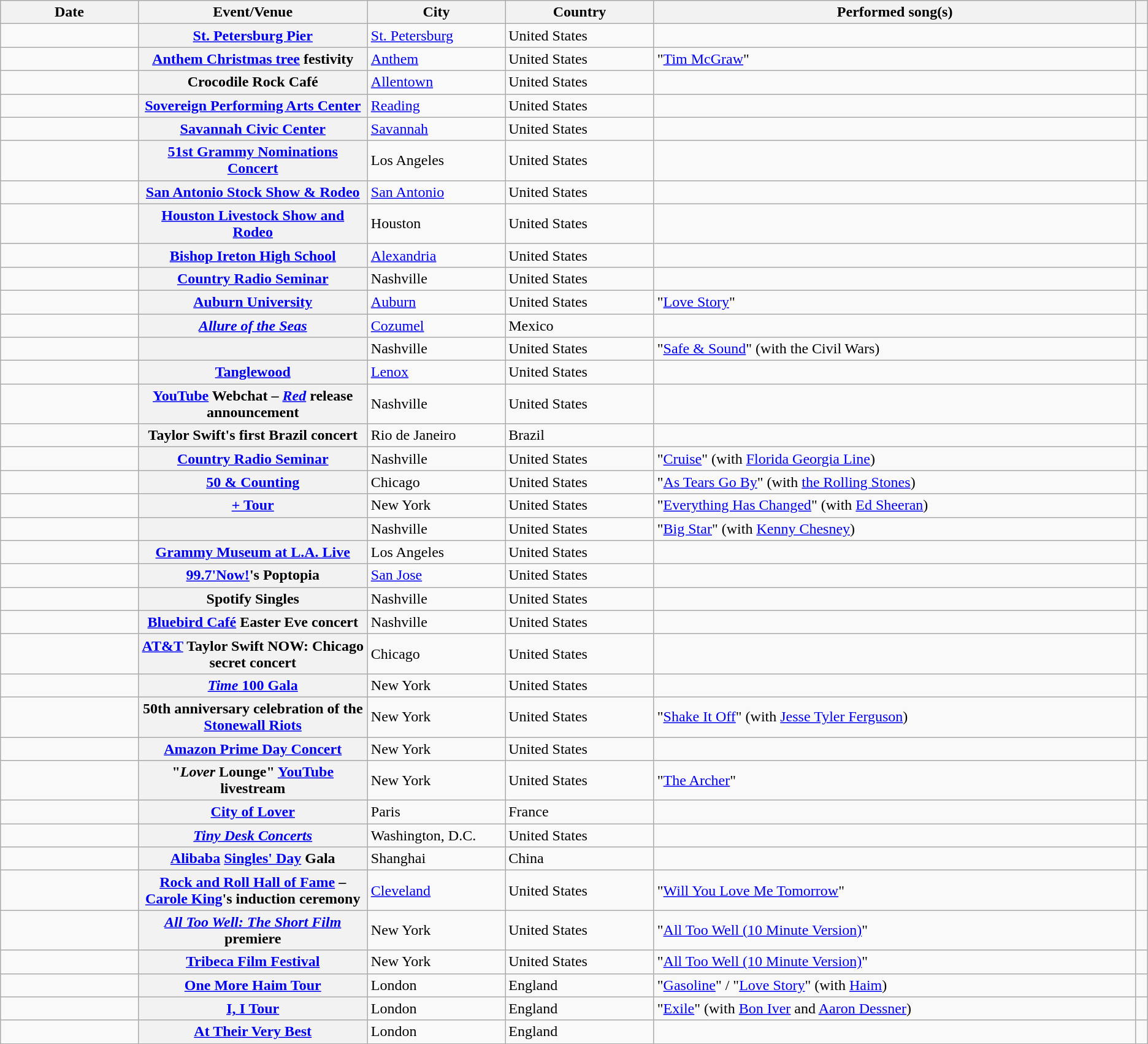<table class="wikitable sortable plainrowheaders">
<tr>
<th scope="col" style="width:12%;">Date</th>
<th scope="col" style="width:20%;">Event/Venue</th>
<th scope="col" style="width:12%;">City</th>
<th scope="col">Country</th>
<th scope="col">Performed song(s)</th>
<th scope="col" class="unsortable"></th>
</tr>
<tr>
<td></td>
<th scope="row"><a href='#'>St. Petersburg Pier</a></th>
<td><a href='#'>St. Petersburg</a></td>
<td>United States</td>
<td></td>
<td style="text-align:center;"></td>
</tr>
<tr>
<td></td>
<th scope="row"><a href='#'>Anthem Christmas tree</a> festivity</th>
<td><a href='#'>Anthem</a></td>
<td>United States</td>
<td>"<a href='#'>Tim McGraw</a>"</td>
<td style="text-align:center;"></td>
</tr>
<tr>
<td></td>
<th scope="row">Crocodile Rock Café</th>
<td><a href='#'>Allentown</a></td>
<td>United States</td>
<td></td>
<td style="text-align:center;"></td>
</tr>
<tr>
<td></td>
<th scope="row"><a href='#'>Sovereign Performing Arts Center</a></th>
<td><a href='#'>Reading</a></td>
<td>United States</td>
<td></td>
<td style="text-align:center;"></td>
</tr>
<tr>
<td></td>
<th scope="row"><a href='#'>Savannah Civic Center</a></th>
<td><a href='#'>Savannah</a></td>
<td>United States</td>
<td></td>
<td style="text-align:center;"></td>
</tr>
<tr>
<td></td>
<th scope="row"><a href='#'>51st Grammy Nominations Concert</a></th>
<td>Los Angeles</td>
<td>United States</td>
<td></td>
<td style="text-align:center;"></td>
</tr>
<tr>
<td></td>
<th scope="row"><a href='#'>San Antonio Stock Show & Rodeo</a></th>
<td><a href='#'>San Antonio</a></td>
<td>United States</td>
<td></td>
<td style="text-align:center;"></td>
</tr>
<tr>
<td></td>
<th scope="row"><a href='#'>Houston Livestock Show and Rodeo</a></th>
<td>Houston</td>
<td>United States</td>
<td></td>
<td style="text-align:center;"></td>
</tr>
<tr>
<td></td>
<th scope="row"><a href='#'>Bishop Ireton High School</a></th>
<td><a href='#'>Alexandria</a></td>
<td>United States</td>
<td></td>
<td style="text-align:center;"></td>
</tr>
<tr>
<td></td>
<th scope="row"><a href='#'>Country Radio Seminar</a></th>
<td>Nashville</td>
<td>United States</td>
<td></td>
<td style="text-align:center;"></td>
</tr>
<tr>
<td></td>
<th scope="row"><a href='#'>Auburn University</a></th>
<td><a href='#'>Auburn</a></td>
<td>United States</td>
<td>"<a href='#'>Love Story</a>"</td>
<td style="text-align:center;"></td>
</tr>
<tr>
<td></td>
<th scope="row"><em><a href='#'>Allure of the Seas</a></em></th>
<td><a href='#'>Cozumel</a></td>
<td>Mexico</td>
<td></td>
<td style="text-align:center;"></td>
</tr>
<tr>
<td></td>
<th scope="row"></th>
<td>Nashville</td>
<td>United States</td>
<td>"<a href='#'>Safe & Sound</a>" (with the Civil Wars)</td>
<td style="text-align:center;"></td>
</tr>
<tr>
<td></td>
<th scope="row"><a href='#'>Tanglewood</a></th>
<td><a href='#'>Lenox</a></td>
<td>United States</td>
<td></td>
<td style="text-align:center;"></td>
</tr>
<tr>
<td></td>
<th scope="row"><a href='#'>YouTube</a> Webchat – <em><a href='#'>Red</a></em> release announcement</th>
<td>Nashville</td>
<td>United States</td>
<td></td>
<td style="text-align:center;"></td>
</tr>
<tr>
<td></td>
<th scope="row">Taylor Swift's first Brazil concert</th>
<td>Rio de Janeiro</td>
<td>Brazil</td>
<td></td>
<td style="text-align:center;"></td>
</tr>
<tr>
<td></td>
<th scope="row"><a href='#'>Country Radio Seminar</a></th>
<td>Nashville</td>
<td>United States</td>
<td>"<a href='#'>Cruise</a>" (with <a href='#'>Florida Georgia Line</a>)</td>
<td style="text-align:center;"></td>
</tr>
<tr>
<td></td>
<th scope="row"><a href='#'>50 & Counting</a></th>
<td>Chicago</td>
<td>United States</td>
<td>"<a href='#'>As Tears Go By</a>" (with <a href='#'>the Rolling Stones</a>)</td>
<td style="text-align:center;"></td>
</tr>
<tr>
<td></td>
<th scope="row"><a href='#'>+ Tour</a></th>
<td>New York</td>
<td>United States</td>
<td>"<a href='#'>Everything Has Changed</a>" (with <a href='#'>Ed Sheeran</a>)</td>
<td style="text-align:center;"></td>
</tr>
<tr>
<td></td>
<th scope="row"></th>
<td>Nashville</td>
<td>United States</td>
<td>"<a href='#'>Big Star</a>" (with <a href='#'>Kenny Chesney</a>)</td>
<td style="text-align:center;"></td>
</tr>
<tr>
<td></td>
<th scope="row"><a href='#'>Grammy Museum at L.A. Live</a></th>
<td>Los Angeles</td>
<td>United States</td>
<td></td>
<td style="text-align:center;"></td>
</tr>
<tr>
<td></td>
<th scope="row"><a href='#'>99.7'Now!</a>'s Poptopia</th>
<td><a href='#'>San Jose</a></td>
<td>United States</td>
<td></td>
<td style="text-align:center;"></td>
</tr>
<tr>
<td></td>
<th scope="row">Spotify Singles</th>
<td>Nashville</td>
<td>United States</td>
<td></td>
<td style="text-align:center;"></td>
</tr>
<tr>
<td></td>
<th scope="row"><a href='#'>Bluebird Café</a> Easter Eve concert</th>
<td>Nashville</td>
<td>United States</td>
<td></td>
<td style="text-align:center;"></td>
</tr>
<tr>
<td></td>
<th scope="row"><a href='#'>AT&T</a> Taylor Swift NOW: Chicago secret concert</th>
<td>Chicago</td>
<td>United States</td>
<td></td>
<td style="text-align:center;"></td>
</tr>
<tr>
<td></td>
<th scope="row"><a href='#'><em>Time</em> 100 Gala</a></th>
<td>New York</td>
<td>United States</td>
<td></td>
<td style="text-align:center;"></td>
</tr>
<tr>
<td></td>
<th scope="row">50th anniversary celebration of the <a href='#'>Stonewall Riots</a></th>
<td>New York</td>
<td>United States</td>
<td>"<a href='#'>Shake It Off</a>" (with <a href='#'>Jesse Tyler Ferguson</a>)</td>
<td style="text-align:center;"></td>
</tr>
<tr>
<td></td>
<th scope="row"><a href='#'>Amazon Prime Day Concert</a></th>
<td>New York</td>
<td>United States</td>
<td></td>
<td style="text-align:center;"></td>
</tr>
<tr>
<td></td>
<th scope="row">"<em>Lover</em> Lounge" <a href='#'>YouTube</a> livestream</th>
<td>New York</td>
<td>United States</td>
<td>"<a href='#'>The Archer</a>"</td>
<td style="text-align:center;"></td>
</tr>
<tr>
<td></td>
<th scope="row"><a href='#'>City of Lover</a></th>
<td>Paris</td>
<td>France</td>
<td></td>
<td style="text-align:center;"></td>
</tr>
<tr>
<td></td>
<th scope="row"><em><a href='#'>Tiny Desk Concerts</a></em></th>
<td>Washington, D.C.</td>
<td>United States</td>
<td></td>
<td style="text-align:center;"></td>
</tr>
<tr>
<td></td>
<th scope="row"><a href='#'>Alibaba</a> <a href='#'>Singles' Day</a> Gala</th>
<td>Shanghai</td>
<td>China</td>
<td></td>
<td style="text-align:center;"></td>
</tr>
<tr>
<td></td>
<th scope="row"><a href='#'>Rock and Roll Hall of Fame</a> – <a href='#'>Carole King</a>'s induction ceremony</th>
<td><a href='#'>Cleveland</a></td>
<td>United States</td>
<td>"<a href='#'>Will You Love Me Tomorrow</a>"</td>
<td style="text-align:center;"></td>
</tr>
<tr>
<td></td>
<th scope="row"><em><a href='#'>All Too Well: The Short Film</a></em> premiere</th>
<td>New York</td>
<td>United States</td>
<td>"<a href='#'>All Too Well (10 Minute Version)</a>"</td>
<td style="text-align:center;"></td>
</tr>
<tr>
<td></td>
<th scope="row"><a href='#'>Tribeca Film Festival</a></th>
<td>New York</td>
<td>United States</td>
<td>"<a href='#'>All Too Well (10 Minute Version)</a>"</td>
<td style="text-align:center;"></td>
</tr>
<tr>
<td></td>
<th scope="row"><a href='#'>One More Haim Tour</a></th>
<td>London</td>
<td>England</td>
<td>"<a href='#'>Gasoline</a>" / "<a href='#'>Love Story</a>" (with <a href='#'>Haim</a>)</td>
<td style="text-align:center;"></td>
</tr>
<tr>
<td></td>
<th scope="row"><a href='#'>I, I Tour</a></th>
<td>London</td>
<td>England</td>
<td>"<a href='#'>Exile</a>" (with <a href='#'>Bon Iver</a> and <a href='#'>Aaron Dessner</a>)</td>
<td style="text-align:center;"></td>
</tr>
<tr>
<td></td>
<th scope="row"><a href='#'>At Their Very Best</a></th>
<td>London</td>
<td>England</td>
<td></td>
<td style="text-align:center;"></td>
</tr>
</table>
